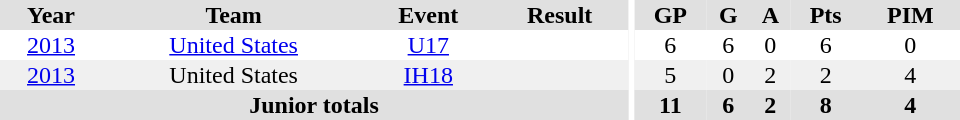<table border="0" cellpadding="1" cellspacing="0" ID="Table3" style="text-align:center; width:40em">
<tr ALIGN="center" bgcolor="#e0e0e0">
<th>Year</th>
<th>Team</th>
<th>Event</th>
<th>Result</th>
<th rowspan="98" bgcolor="#ffffff"></th>
<th>GP</th>
<th>G</th>
<th>A</th>
<th>Pts</th>
<th>PIM</th>
</tr>
<tr>
<td><a href='#'>2013</a></td>
<td><a href='#'>United States</a></td>
<td><a href='#'>U17</a></td>
<td></td>
<td>6</td>
<td>6</td>
<td>0</td>
<td>6</td>
<td>0</td>
</tr>
<tr bgcolor="#f0f0f0">
<td><a href='#'>2013</a></td>
<td>United States</td>
<td><a href='#'>IH18</a></td>
<td></td>
<td>5</td>
<td>0</td>
<td>2</td>
<td>2</td>
<td>4</td>
</tr>
<tr ALIGN="center" bgcolor="#e0e0e0">
<th colspan=4>Junior totals</th>
<th>11</th>
<th>6</th>
<th>2</th>
<th>8</th>
<th>4</th>
</tr>
</table>
